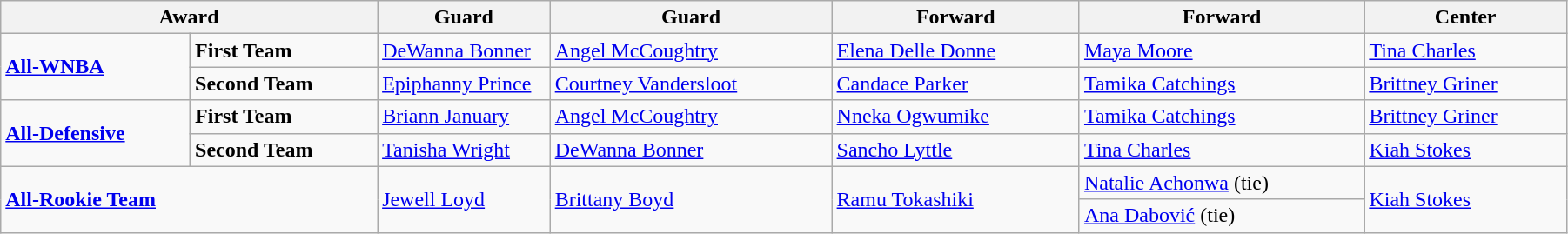<table class="wikitable" style="width: 95%">
<tr>
<th colspan="2">Award</th>
<th width="125">Guard</th>
<th>Guard</th>
<th>Forward</th>
<th>Forward</th>
<th>Center</th>
</tr>
<tr>
<td rowspan="2"><strong><a href='#'>All-WNBA</a></strong></td>
<td><strong>First Team</strong></td>
<td><a href='#'>DeWanna Bonner</a></td>
<td><a href='#'>Angel McCoughtry</a></td>
<td><a href='#'>Elena Delle Donne</a></td>
<td><a href='#'>Maya Moore</a></td>
<td><a href='#'>Tina Charles</a></td>
</tr>
<tr>
<td><strong>Second Team</strong></td>
<td><a href='#'>Epiphanny Prince</a></td>
<td><a href='#'>Courtney Vandersloot</a></td>
<td><a href='#'>Candace Parker</a></td>
<td><a href='#'>Tamika Catchings</a></td>
<td><a href='#'>Brittney Griner</a></td>
</tr>
<tr>
<td rowspan="2"><strong><a href='#'>All-Defensive</a></strong></td>
<td><strong>First Team</strong></td>
<td><a href='#'>Briann January</a></td>
<td><a href='#'>Angel McCoughtry</a></td>
<td><a href='#'>Nneka Ogwumike</a></td>
<td><a href='#'>Tamika Catchings</a></td>
<td><a href='#'>Brittney Griner</a></td>
</tr>
<tr>
<td><strong>Second Team</strong></td>
<td><a href='#'>Tanisha Wright</a></td>
<td><a href='#'>DeWanna Bonner</a></td>
<td><a href='#'>Sancho Lyttle</a></td>
<td><a href='#'>Tina Charles</a></td>
<td><a href='#'>Kiah Stokes</a></td>
</tr>
<tr>
<td colspan="2" rowspan="2"><strong><a href='#'>All-Rookie Team</a></strong></td>
<td rowspan=2><a href='#'>Jewell Loyd</a></td>
<td rowspan=2><a href='#'>Brittany Boyd</a></td>
<td rowspan=2><a href='#'>Ramu Tokashiki</a></td>
<td><a href='#'>Natalie Achonwa</a> (tie)</td>
<td rowspan=2><a href='#'>Kiah Stokes</a></td>
</tr>
<tr>
<td><a href='#'>Ana Dabović</a> (tie)</td>
</tr>
</table>
